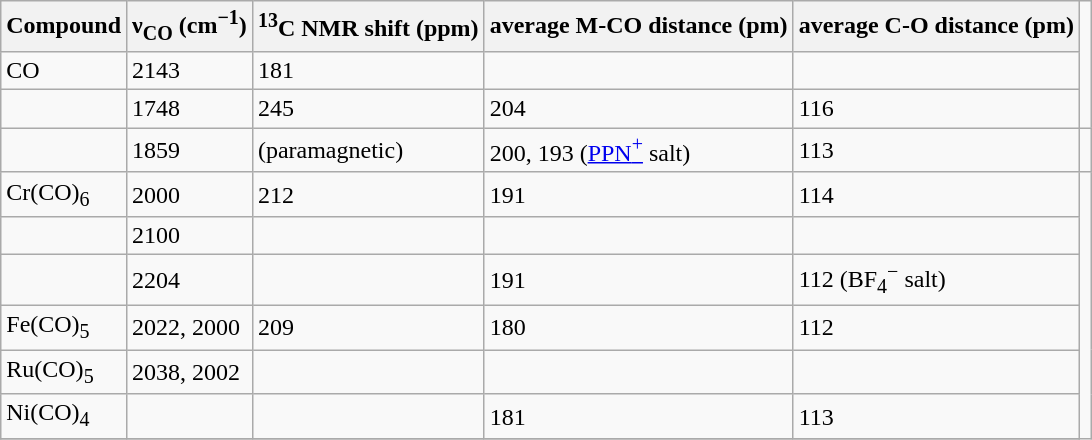<table class="wikitable">
<tr>
<th>Compound</th>
<th>ν<sub>CO</sub> (cm<sup>−1</sup>)</th>
<th><sup>13</sup>C NMR shift (ppm)</th>
<th>average M-CO distance (pm)</th>
<th>average C-O distance (pm)</th>
</tr>
<tr>
<td>CO</td>
<td>2143</td>
<td>181</td>
<td></td>
<td></td>
</tr>
<tr>
<td></td>
<td>1748</td>
<td>245</td>
<td>204</td>
<td>116</td>
</tr>
<tr>
<td></td>
<td>1859</td>
<td>(paramagnetic)</td>
<td>200, 193 (<a href='#'>PPN<sup>+</sup></a> salt)</td>
<td>113</td>
<td></td>
</tr>
<tr>
<td>Cr(CO)<sub>6</sub></td>
<td>2000</td>
<td>212</td>
<td>191</td>
<td>114</td>
</tr>
<tr>
<td></td>
<td>2100</td>
<td></td>
<td></td>
<td></td>
</tr>
<tr>
<td></td>
<td>2204</td>
<td></td>
<td>191</td>
<td>112 (BF<sub>4</sub><sup>−</sup> salt)</td>
</tr>
<tr>
<td>Fe(CO)<sub>5</sub></td>
<td>2022, 2000</td>
<td>209</td>
<td>180</td>
<td>112</td>
</tr>
<tr>
<td>Ru(CO)<sub>5</sub></td>
<td>2038, 2002</td>
<td></td>
<td></td>
<td></td>
</tr>
<tr>
<td>Ni(CO)<sub>4</sub></td>
<td></td>
<td></td>
<td>181</td>
<td>113</td>
</tr>
<tr>
</tr>
</table>
